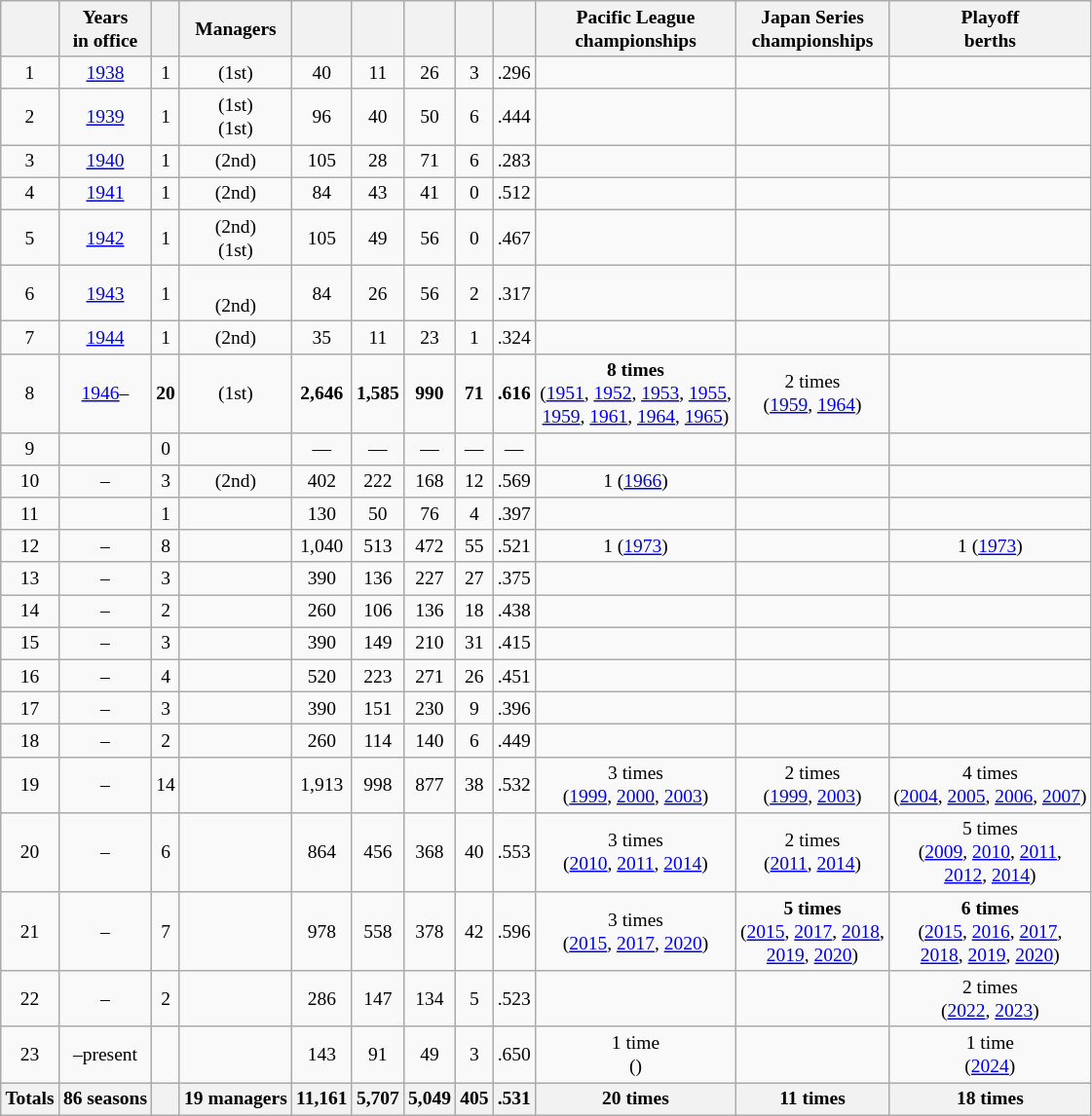<table Class="wikitable sortable"style="text-align:center;white-space:nowrap; font-size: small;">
<tr>
<th></th>
<th>Years<br>in office</th>
<th></th>
<th>Managers</th>
<th></th>
<th></th>
<th></th>
<th></th>
<th></th>
<th>Pacific League<br>championships</th>
<th>Japan Series<br>championships</th>
<th>Playoff<br>berths</th>
</tr>
<tr>
<td>1</td>
<td><a href='#'>1938</a></td>
<td>1</td>
<td> (1st)</td>
<td>40</td>
<td>11</td>
<td>26</td>
<td>3</td>
<td>.296</td>
<td></td>
<td></td>
<td></td>
</tr>
<tr>
<td>2</td>
<td><a href='#'>1939</a></td>
<td>1</td>
<td> (1st)<br> (1st)</td>
<td>96</td>
<td>40</td>
<td>50</td>
<td>6</td>
<td>.444</td>
<td></td>
<td></td>
<td></td>
</tr>
<tr>
<td>3</td>
<td><a href='#'>1940</a></td>
<td>1</td>
<td> (2nd)</td>
<td>105</td>
<td>28</td>
<td>71</td>
<td>6</td>
<td>.283</td>
<td></td>
<td></td>
<td></td>
</tr>
<tr>
<td>4</td>
<td><a href='#'>1941</a></td>
<td>1</td>
<td> (2nd)</td>
<td>84</td>
<td>43</td>
<td>41</td>
<td>0</td>
<td>.512</td>
<td></td>
<td></td>
<td></td>
</tr>
<tr>
<td>5</td>
<td><a href='#'>1942</a></td>
<td>1</td>
<td> (2nd)<br> (1st)</td>
<td>105</td>
<td>49</td>
<td>56</td>
<td>0</td>
<td>.467</td>
<td></td>
<td></td>
<td></td>
</tr>
<tr>
<td>6</td>
<td><a href='#'>1943</a></td>
<td>1</td>
<td><br> (2nd)</td>
<td>84</td>
<td>26</td>
<td>56</td>
<td>2</td>
<td>.317</td>
<td></td>
<td></td>
<td></td>
</tr>
<tr>
<td>7</td>
<td><a href='#'>1944</a></td>
<td>1</td>
<td> (2nd)</td>
<td>35</td>
<td>11</td>
<td>23</td>
<td>1</td>
<td>.324</td>
<td></td>
<td></td>
<td></td>
</tr>
<tr>
<td>8</td>
<td><a href='#'>1946</a>–</td>
<td><strong>20</strong></td>
<td> (1st)</td>
<td><strong>2,646</strong></td>
<td><strong>1,585</strong></td>
<td><strong>990</strong></td>
<td><strong>71</strong></td>
<td><strong>.616</strong></td>
<td><strong>8 times</strong><br>(<a href='#'>1951</a>, <a href='#'>1952</a>, <a href='#'>1953</a>, <a href='#'>1955</a>,<br><a href='#'>1959</a>, <a href='#'>1961</a>, <a href='#'>1964</a>, <a href='#'>1965</a>)</td>
<td>2 times<br>(<a href='#'>1959</a>, <a href='#'>1964</a>)</td>
<td></td>
</tr>
<tr>
<td>9</td>
<td></td>
<td>0</td>
<td></td>
<td>—</td>
<td>—</td>
<td>—</td>
<td>—</td>
<td>—</td>
<td></td>
<td></td>
<td></td>
</tr>
<tr>
<td>10</td>
<td>–</td>
<td>3</td>
<td> (2nd)</td>
<td>402</td>
<td>222</td>
<td>168</td>
<td>12</td>
<td>.569</td>
<td>1 (<a href='#'>1966</a>)</td>
<td></td>
<td></td>
</tr>
<tr>
<td>11</td>
<td></td>
<td>1</td>
<td></td>
<td>130</td>
<td>50</td>
<td>76</td>
<td>4</td>
<td>.397</td>
<td></td>
<td></td>
<td></td>
</tr>
<tr>
<td>12</td>
<td>–</td>
<td>8</td>
<td></td>
<td>1,040</td>
<td>513</td>
<td>472</td>
<td>55</td>
<td>.521</td>
<td>1 (<a href='#'>1973</a>)</td>
<td></td>
<td>1 (<a href='#'>1973</a>)</td>
</tr>
<tr>
<td>13</td>
<td>–</td>
<td>3</td>
<td></td>
<td>390</td>
<td>136</td>
<td>227</td>
<td>27</td>
<td>.375</td>
<td></td>
<td></td>
<td></td>
</tr>
<tr>
<td>14</td>
<td>–</td>
<td>2</td>
<td></td>
<td>260</td>
<td>106</td>
<td>136</td>
<td>18</td>
<td>.438</td>
<td></td>
<td></td>
<td></td>
</tr>
<tr>
<td>15</td>
<td>–</td>
<td>3</td>
<td></td>
<td>390</td>
<td>149</td>
<td>210</td>
<td>31</td>
<td>.415</td>
<td></td>
<td></td>
<td></td>
</tr>
<tr>
<td>16</td>
<td>–</td>
<td>4</td>
<td></td>
<td>520</td>
<td>223</td>
<td>271</td>
<td>26</td>
<td>.451</td>
<td></td>
<td></td>
<td></td>
</tr>
<tr>
<td>17</td>
<td>–</td>
<td>3</td>
<td></td>
<td>390</td>
<td>151</td>
<td>230</td>
<td>9</td>
<td>.396</td>
<td></td>
<td></td>
<td></td>
</tr>
<tr>
<td>18</td>
<td>–</td>
<td>2</td>
<td></td>
<td>260</td>
<td>114</td>
<td>140</td>
<td>6</td>
<td>.449</td>
<td></td>
<td></td>
<td></td>
</tr>
<tr>
<td>19</td>
<td>–</td>
<td>14</td>
<td></td>
<td>1,913</td>
<td>998</td>
<td>877</td>
<td>38</td>
<td>.532</td>
<td>3 times<br>(<a href='#'>1999</a>, <a href='#'>2000</a>, <a href='#'>2003</a>)</td>
<td>2 times<br>(<a href='#'>1999</a>, <a href='#'>2003</a>)</td>
<td>4 times<br>(<a href='#'>2004</a>, <a href='#'>2005</a>, <a href='#'>2006</a>, <a href='#'>2007</a>)</td>
</tr>
<tr>
<td>20</td>
<td>–</td>
<td>6</td>
<td></td>
<td>864</td>
<td>456</td>
<td>368</td>
<td>40</td>
<td>.553</td>
<td>3 times<br>(<a href='#'>2010</a>, <a href='#'>2011</a>, <a href='#'>2014</a>)</td>
<td>2 times<br>(<a href='#'>2011</a>, <a href='#'>2014</a>)</td>
<td>5 times<br>(<a href='#'>2009</a>, <a href='#'>2010</a>, <a href='#'>2011</a>,<br><a href='#'>2012</a>, <a href='#'>2014</a>)</td>
</tr>
<tr>
<td>21</td>
<td>–</td>
<td>7</td>
<td></td>
<td>978</td>
<td>558</td>
<td>378</td>
<td>42</td>
<td>.596</td>
<td>3 times<br>(<a href='#'>2015</a>, <a href='#'>2017</a>, <a href='#'>2020</a>)</td>
<td><strong>5 times</strong><br>(<a href='#'>2015</a>, <a href='#'>2017</a>, <a href='#'>2018</a>,<br><a href='#'>2019</a>, <a href='#'>2020</a>)</td>
<td><strong>6 times</strong><br>(<a href='#'>2015</a>, <a href='#'>2016</a>, <a href='#'>2017</a>,<br><a href='#'>2018</a>, <a href='#'>2019</a>, <a href='#'>2020</a>)</td>
</tr>
<tr>
<td>22</td>
<td>–</td>
<td>2</td>
<td></td>
<td>286</td>
<td>147</td>
<td>134</td>
<td>5</td>
<td>.523</td>
<td></td>
<td></td>
<td>2 times<br>(<a href='#'>2022</a>, <a href='#'>2023</a>)</td>
</tr>
<tr>
<td>23</td>
<td>–present</td>
<td></td>
<td></td>
<td>143</td>
<td>91</td>
<td>49</td>
<td>3</td>
<td>.650</td>
<td>1 time<br>()</td>
<td></td>
<td>1 time<br>(<a href='#'>2024</a>)</td>
</tr>
<tr class="sortbottom">
<th scope="row" style="text-align:center"><strong>Totals</strong></th>
<th>86 seasons</th>
<th></th>
<th>19 managers</th>
<th>11,161</th>
<th>5,707</th>
<th>5,049</th>
<th>405</th>
<th>.531</th>
<th>20 times</th>
<th>11 times</th>
<th>18 times</th>
</tr>
</table>
